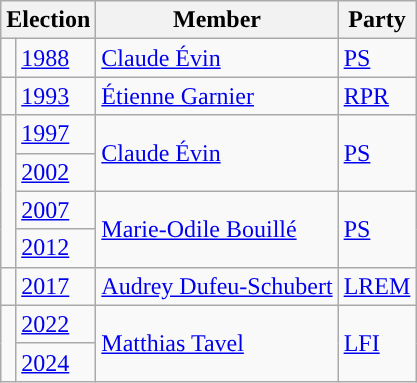<table class="wikitable">
<tr>
<th colspan="2">Election</th>
<th>Member</th>
<th>Party</th>
</tr>
<tr>
<td style="color:inherit;background-color: "></td>
<td><a href='#'>1988</a></td>
<td><a href='#'>Claude Évin</a></td>
<td><a href='#'>PS</a></td>
</tr>
<tr>
<td style="color:inherit;background-color: "></td>
<td><a href='#'>1993</a></td>
<td><a href='#'>Étienne Garnier</a></td>
<td><a href='#'>RPR</a></td>
</tr>
<tr>
<td rowspan="4" style="color:inherit;background-color: "></td>
<td><a href='#'>1997</a></td>
<td rowspan="2"><a href='#'>Claude Évin</a></td>
<td rowspan="2"><a href='#'>PS</a></td>
</tr>
<tr>
<td><a href='#'>2002</a></td>
</tr>
<tr>
<td><a href='#'>2007</a></td>
<td rowspan=2><a href='#'>Marie-Odile Bouillé</a></td>
<td rowspan=2><a href='#'>PS</a></td>
</tr>
<tr>
<td><a href='#'>2012</a></td>
</tr>
<tr>
<td style="color:inherit;background-color: "></td>
<td><a href='#'>2017</a></td>
<td><a href='#'>Audrey Dufeu-Schubert</a></td>
<td><a href='#'>LREM</a></td>
</tr>
<tr>
<td rowspan="2" style="color:inherit;background-color: "></td>
<td><a href='#'>2022</a></td>
<td rowspan="2"><a href='#'>Matthias Tavel</a></td>
<td rowspan="2"><a href='#'>LFI</a></td>
</tr>
<tr>
<td><a href='#'>2024</a></td>
</tr>
</table>
